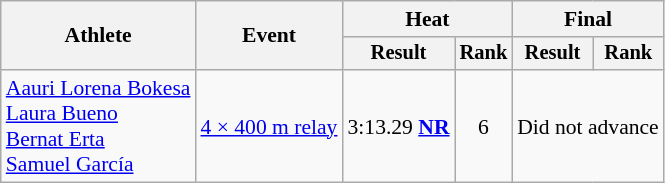<table class="wikitable" style="font-size:90%">
<tr>
<th rowspan="2">Athlete</th>
<th rowspan="2">Event</th>
<th colspan="2">Heat</th>
<th colspan="2">Final</th>
</tr>
<tr style="font-size:95%">
<th>Result</th>
<th>Rank</th>
<th>Result</th>
<th>Rank</th>
</tr>
<tr align=center>
<td align=left><a href='#'>Aauri Lorena Bokesa</a><br><a href='#'>Laura Bueno</a><br><a href='#'>Bernat Erta</a><br><a href='#'>Samuel García</a></td>
<td align=left><a href='#'>4 × 400 m relay</a></td>
<td>3:13.29 <strong><a href='#'>NR</a></strong></td>
<td>6</td>
<td colspan=2>Did not advance</td>
</tr>
</table>
